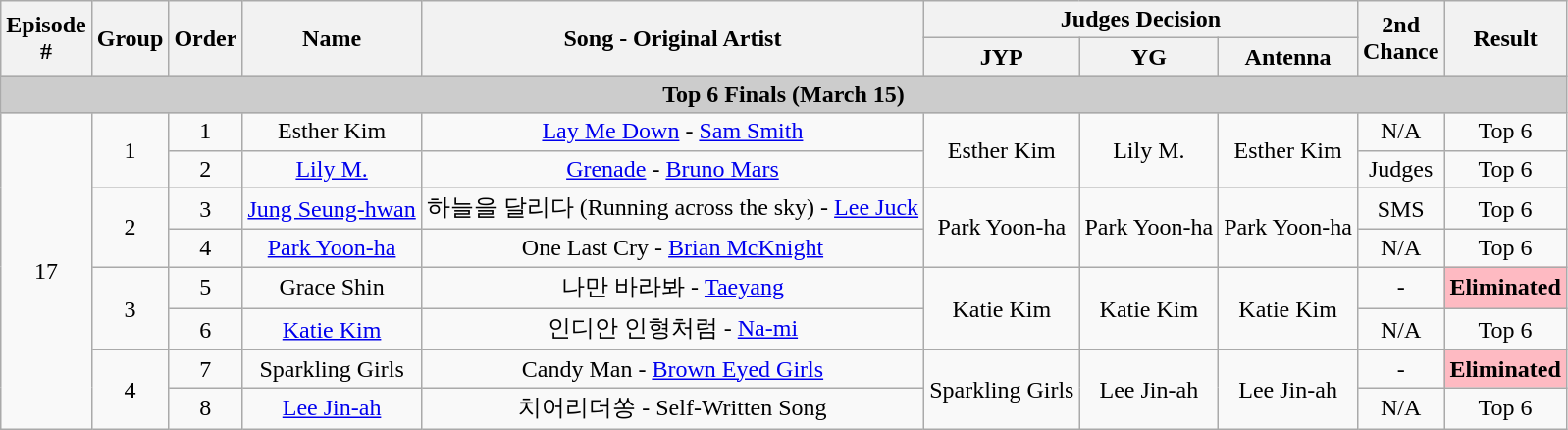<table class="wikitable" style="text-align: center;">
<tr>
<th rowspan="2">Episode<br>#</th>
<th rowspan="2">Group</th>
<th rowspan="2">Order</th>
<th rowspan="2">Name</th>
<th rowspan="2">Song - Original Artist</th>
<th colspan="3">Judges Decision</th>
<th rowspan="2">2nd<br>Chance</th>
<th rowspan="2">Result</th>
</tr>
<tr>
<th>JYP</th>
<th>YG</th>
<th>Antenna</th>
</tr>
<tr>
<td colspan="11" style="background:#ccc; text-align:center;"><strong>Top 6 Finals (March 15)</strong></td>
</tr>
<tr>
<td rowspan="8">17</td>
<td rowspan="2">1</td>
<td>1</td>
<td>Esther Kim</td>
<td><a href='#'> Lay Me Down</a> - <a href='#'>Sam Smith</a></td>
<td rowspan="2">Esther Kim</td>
<td rowspan="2">Lily M.</td>
<td rowspan="2">Esther Kim</td>
<td>N/A</td>
<td>Top 6</td>
</tr>
<tr>
<td>2</td>
<td><a href='#'>Lily M.</a></td>
<td><a href='#'>Grenade</a> - <a href='#'>Bruno Mars</a></td>
<td>Judges</td>
<td>Top 6</td>
</tr>
<tr>
<td rowspan="2">2</td>
<td>3</td>
<td><a href='#'>Jung Seung-hwan</a></td>
<td>하늘을 달리다 (Running across the sky) - <a href='#'>Lee Juck</a></td>
<td rowspan="2">Park Yoon-ha</td>
<td rowspan="2">Park Yoon-ha</td>
<td rowspan="2">Park Yoon-ha</td>
<td>SMS</td>
<td>Top 6</td>
</tr>
<tr>
<td>4</td>
<td><a href='#'>Park Yoon-ha</a></td>
<td>One Last Cry - <a href='#'>Brian McKnight</a></td>
<td>N/A</td>
<td>Top 6</td>
</tr>
<tr>
<td rowspan="2">3</td>
<td>5</td>
<td>Grace Shin</td>
<td>나만 바라봐 - <a href='#'>Taeyang</a></td>
<td rowspan="2">Katie Kim</td>
<td rowspan="2">Katie Kim</td>
<td rowspan="2">Katie Kim</td>
<td>-</td>
<td style="background:#febac2;"><span><strong>Eliminated</strong></span></td>
</tr>
<tr>
<td>6</td>
<td><a href='#'>Katie Kim</a></td>
<td>인디안 인형처럼 - <a href='#'>Na-mi</a></td>
<td>N/A</td>
<td>Top 6</td>
</tr>
<tr>
<td rowspan="2">4</td>
<td>7</td>
<td>Sparkling Girls</td>
<td>Candy Man - <a href='#'>Brown Eyed Girls</a></td>
<td rowspan="2">Sparkling Girls</td>
<td rowspan="2">Lee Jin-ah</td>
<td rowspan="2">Lee Jin-ah</td>
<td>-</td>
<td style="background:#febac2;"><span><strong>Eliminated</strong></span></td>
</tr>
<tr>
<td>8</td>
<td><a href='#'>Lee Jin-ah</a></td>
<td>치어리더쏭 - Self-Written Song</td>
<td>N/A</td>
<td>Top 6</td>
</tr>
</table>
